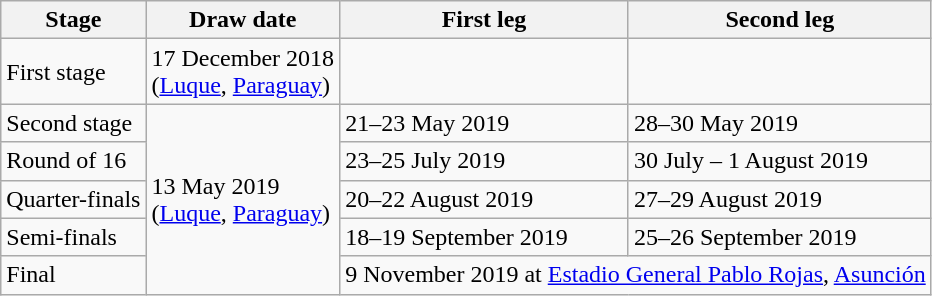<table class="wikitable">
<tr>
<th>Stage</th>
<th>Draw date</th>
<th>First leg</th>
<th>Second leg</th>
</tr>
<tr>
<td>First stage</td>
<td>17 December 2018<br>(<a href='#'>Luque</a>, <a href='#'>Paraguay</a>)</td>
<td></td>
<td></td>
</tr>
<tr>
<td>Second stage</td>
<td rowspan=5>13 May 2019<br>(<a href='#'>Luque</a>, <a href='#'>Paraguay</a>)</td>
<td>21–23 May 2019</td>
<td>28–30 May 2019</td>
</tr>
<tr>
<td>Round of 16</td>
<td>23–25 July 2019</td>
<td>30 July – 1 August 2019</td>
</tr>
<tr>
<td>Quarter-finals</td>
<td>20–22 August 2019</td>
<td>27–29 August 2019</td>
</tr>
<tr>
<td>Semi-finals</td>
<td>18–19 September 2019</td>
<td>25–26 September 2019</td>
</tr>
<tr>
<td>Final</td>
<td colspan=2>9 November 2019 at <a href='#'>Estadio General Pablo Rojas</a>, <a href='#'>Asunción</a></td>
</tr>
</table>
